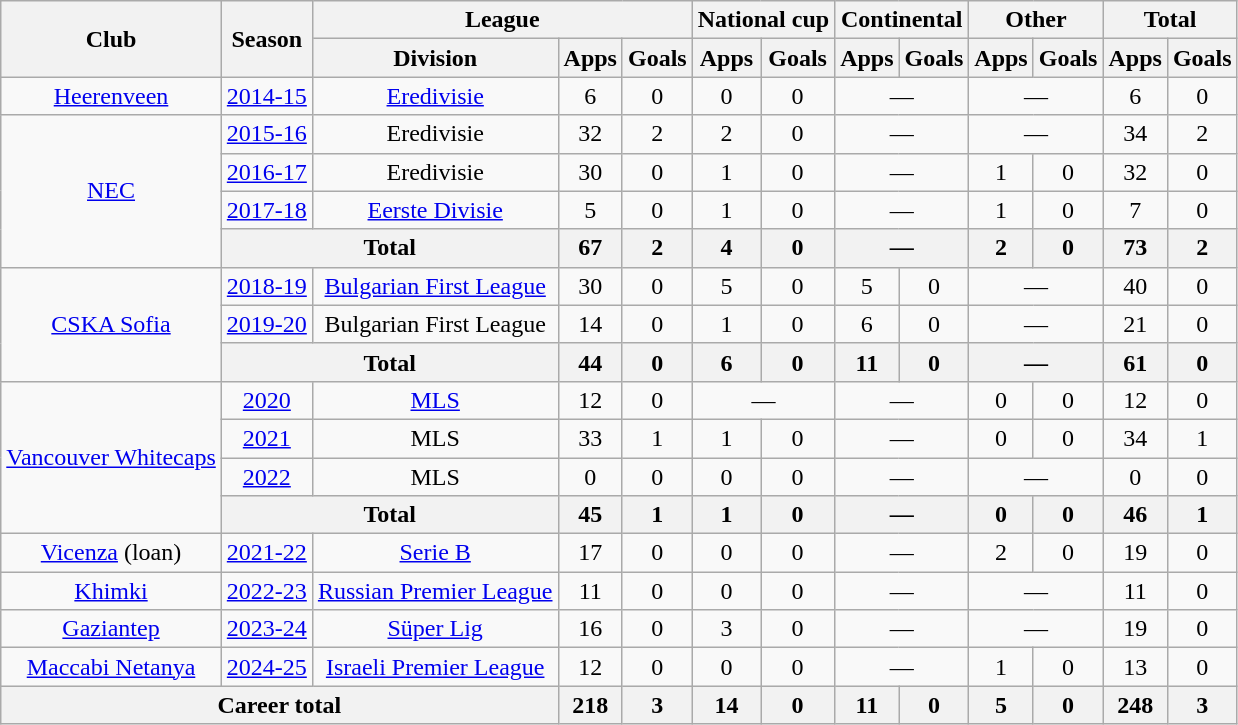<table class="wikitable" style="text-align: center">
<tr>
<th rowspan="2">Club</th>
<th rowspan="2">Season</th>
<th colspan="3">League</th>
<th colspan="2">National cup</th>
<th colspan="2">Continental</th>
<th colspan="2">Other</th>
<th colspan="2">Total</th>
</tr>
<tr>
<th>Division</th>
<th>Apps</th>
<th>Goals</th>
<th>Apps</th>
<th>Goals</th>
<th>Apps</th>
<th>Goals</th>
<th>Apps</th>
<th>Goals</th>
<th>Apps</th>
<th>Goals</th>
</tr>
<tr>
<td><a href='#'>Heerenveen</a></td>
<td><a href='#'>2014-15</a></td>
<td><a href='#'>Eredivisie</a></td>
<td>6</td>
<td>0</td>
<td>0</td>
<td>0</td>
<td colspan="2">—</td>
<td colspan="2">—</td>
<td>6</td>
<td>0</td>
</tr>
<tr>
<td rowspan="4"><a href='#'>NEC</a></td>
<td><a href='#'>2015-16</a></td>
<td>Eredivisie</td>
<td>32</td>
<td>2</td>
<td>2</td>
<td>0</td>
<td colspan="2">—</td>
<td colspan="2">—</td>
<td>34</td>
<td>2</td>
</tr>
<tr>
<td><a href='#'>2016-17</a></td>
<td>Eredivisie</td>
<td>30</td>
<td>0</td>
<td>1</td>
<td>0</td>
<td colspan="2">—</td>
<td>1</td>
<td>0</td>
<td>32</td>
<td>0</td>
</tr>
<tr>
<td><a href='#'>2017-18</a></td>
<td><a href='#'>Eerste Divisie</a></td>
<td>5</td>
<td>0</td>
<td>1</td>
<td>0</td>
<td colspan="2">—</td>
<td>1</td>
<td>0</td>
<td>7</td>
<td>0</td>
</tr>
<tr>
<th colspan="2">Total</th>
<th>67</th>
<th>2</th>
<th>4</th>
<th>0</th>
<th colspan="2">—</th>
<th>2</th>
<th>0</th>
<th>73</th>
<th>2</th>
</tr>
<tr>
<td rowspan="3"><a href='#'>CSKA Sofia</a></td>
<td><a href='#'>2018-19</a></td>
<td><a href='#'>Bulgarian First League</a></td>
<td>30</td>
<td>0</td>
<td>5</td>
<td>0</td>
<td>5</td>
<td>0</td>
<td colspan="2">—</td>
<td>40</td>
<td>0</td>
</tr>
<tr>
<td><a href='#'>2019-20</a></td>
<td>Bulgarian First League</td>
<td>14</td>
<td>0</td>
<td>1</td>
<td>0</td>
<td>6</td>
<td>0</td>
<td colspan="2">—</td>
<td>21</td>
<td>0</td>
</tr>
<tr>
<th colspan="2">Total</th>
<th>44</th>
<th>0</th>
<th>6</th>
<th>0</th>
<th>11</th>
<th>0</th>
<th colspan="2">—</th>
<th>61</th>
<th>0</th>
</tr>
<tr>
<td rowspan="4"><a href='#'>Vancouver Whitecaps</a></td>
<td><a href='#'>2020</a></td>
<td><a href='#'>MLS</a></td>
<td>12</td>
<td>0</td>
<td colspan="2">—</td>
<td colspan="2">—</td>
<td>0</td>
<td>0</td>
<td>12</td>
<td>0</td>
</tr>
<tr>
<td><a href='#'>2021</a></td>
<td>MLS</td>
<td>33</td>
<td>1</td>
<td>1</td>
<td>0</td>
<td colspan="2">—</td>
<td>0</td>
<td>0</td>
<td>34</td>
<td>1</td>
</tr>
<tr>
<td><a href='#'>2022</a></td>
<td>MLS</td>
<td>0</td>
<td>0</td>
<td>0</td>
<td>0</td>
<td colspan="2">—</td>
<td colspan="2">—</td>
<td>0</td>
<td>0</td>
</tr>
<tr>
<th colspan="2">Total</th>
<th>45</th>
<th>1</th>
<th>1</th>
<th>0</th>
<th colspan="2">—</th>
<th>0</th>
<th>0</th>
<th>46</th>
<th>1</th>
</tr>
<tr>
<td><a href='#'>Vicenza</a> (loan)</td>
<td><a href='#'>2021-22</a></td>
<td><a href='#'>Serie B</a></td>
<td>17</td>
<td>0</td>
<td>0</td>
<td>0</td>
<td colspan="2">—</td>
<td>2</td>
<td>0</td>
<td>19</td>
<td>0</td>
</tr>
<tr>
<td><a href='#'>Khimki</a></td>
<td><a href='#'>2022-23</a></td>
<td><a href='#'>Russian Premier League</a></td>
<td>11</td>
<td>0</td>
<td>0</td>
<td>0</td>
<td colspan="2">—</td>
<td colspan="2">—</td>
<td>11</td>
<td>0</td>
</tr>
<tr>
<td><a href='#'>Gaziantep</a></td>
<td><a href='#'>2023-24</a></td>
<td><a href='#'>Süper Lig</a></td>
<td>16</td>
<td>0</td>
<td>3</td>
<td>0</td>
<td colspan="2">—</td>
<td colspan="2">—</td>
<td>19</td>
<td>0</td>
</tr>
<tr>
<td><a href='#'>Maccabi Netanya</a></td>
<td><a href='#'>2024-25</a></td>
<td><a href='#'>Israeli Premier League</a></td>
<td>12</td>
<td>0</td>
<td>0</td>
<td>0</td>
<td colspan="2">—</td>
<td>1</td>
<td>0</td>
<td>13</td>
<td>0</td>
</tr>
<tr>
<th colspan="3">Career total</th>
<th>218</th>
<th>3</th>
<th>14</th>
<th>0</th>
<th>11</th>
<th>0</th>
<th>5</th>
<th>0</th>
<th>248</th>
<th>3</th>
</tr>
</table>
